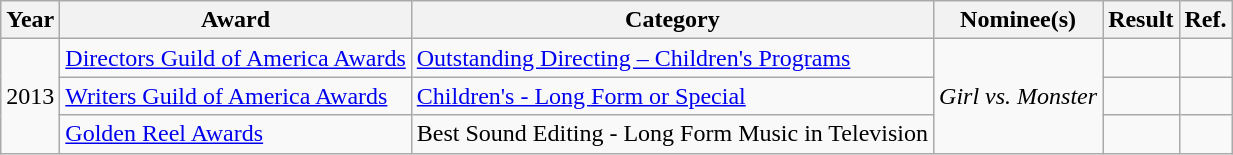<table class="wikitable">
<tr>
<th>Year</th>
<th>Award</th>
<th>Category</th>
<th>Nominee(s)</th>
<th>Result</th>
<th>Ref.</th>
</tr>
<tr>
<td rowspan="3">2013</td>
<td><a href='#'>Directors Guild of America Awards</a></td>
<td><a href='#'>Outstanding Directing – Children's Programs</a></td>
<td rowspan="3"><em>Girl vs. Monster</em></td>
<td></td>
<td style="text-align:center;"></td>
</tr>
<tr>
<td><a href='#'>Writers Guild of America Awards</a></td>
<td><a href='#'>Children's - Long Form or Special</a></td>
<td></td>
<td style="text-align:center;"></td>
</tr>
<tr>
<td><a href='#'>Golden Reel Awards</a></td>
<td>Best Sound Editing - Long Form Music in Television</td>
<td></td>
<td style="text-align:center;"></td>
</tr>
</table>
